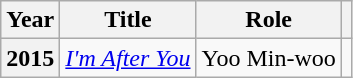<table class="wikitable plainrowheaders">
<tr>
<th scope="col">Year</th>
<th scope="col">Title</th>
<th scope="col">Role</th>
<th scope="col" class="unsortable"></th>
</tr>
<tr>
<th scope="row">2015</th>
<td><em><a href='#'>I'm After You</a></em></td>
<td>Yoo Min-woo</td>
<td style="text-align:center"></td>
</tr>
</table>
